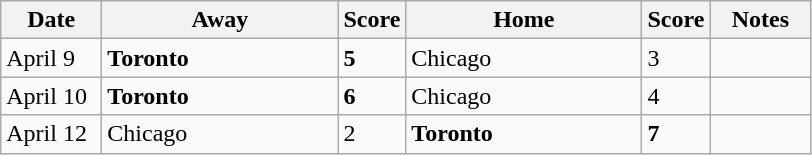<table class="wikitable">
<tr>
<th bgcolor="#DDDDFF" width="60">Date</th>
<th bgcolor="#DDDDFF" width="150">Away</th>
<th bgcolor="#DDDDFF" width="5">Score</th>
<th bgcolor="#DDDDFF" width="150">Home</th>
<th bgcolor="#DDDDFF" width="5">Score</th>
<th bgcolor="#DDDDFF" width="60">Notes</th>
</tr>
<tr>
<td>April 9</td>
<td><strong>Toronto </strong></td>
<td><strong>5</strong></td>
<td>Chicago</td>
<td>3</td>
<td></td>
</tr>
<tr>
<td>April 10</td>
<td><strong>Toronto </strong></td>
<td><strong>6</strong></td>
<td>Chicago</td>
<td>4</td>
<td></td>
</tr>
<tr>
<td>April 12</td>
<td>Chicago</td>
<td>2</td>
<td><strong>Toronto </strong></td>
<td><strong>7</strong></td>
<td></td>
</tr>
</table>
